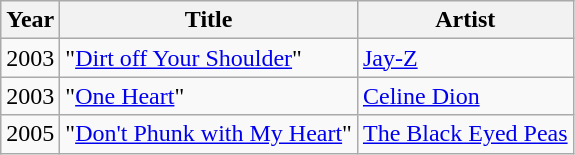<table class="wikitable">
<tr>
<th>Year</th>
<th>Title</th>
<th>Artist</th>
</tr>
<tr>
<td>2003</td>
<td>"<a href='#'>Dirt off Your Shoulder</a>"</td>
<td><a href='#'>Jay-Z</a></td>
</tr>
<tr>
<td>2003</td>
<td>"<a href='#'>One Heart</a>"</td>
<td><a href='#'>Celine Dion</a></td>
</tr>
<tr>
<td>2005</td>
<td>"<a href='#'>Don't Phunk with My Heart</a>"</td>
<td><a href='#'>The Black Eyed Peas</a></td>
</tr>
</table>
